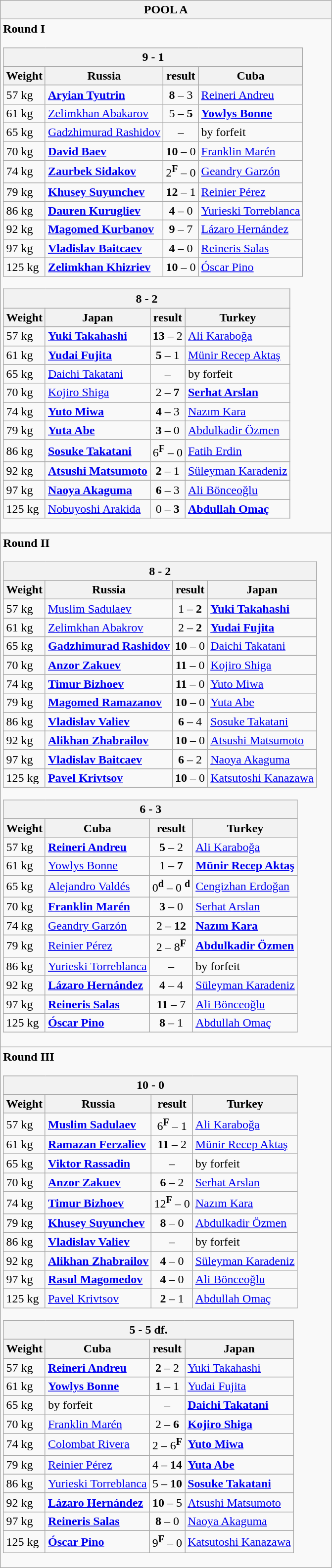<table class="wikitable outercollapse">
<tr>
<th>POOL A</th>
</tr>
<tr>
<td><strong>Round I</strong><br><table class="wikitable collapsible innercollapse">
<tr>
<th colspan=4> 9 - 1 </th>
</tr>
<tr>
<th>Weight</th>
<th>Russia</th>
<th>result</th>
<th>Cuba</th>
</tr>
<tr>
<td>57 kg</td>
<td><strong><a href='#'>Aryian Tyutrin</a></strong></td>
<td align=center><strong>8</strong> – 3</td>
<td><a href='#'>Reineri Andreu</a></td>
</tr>
<tr>
<td>61 kg</td>
<td><a href='#'>Zelimkhan Abakarov</a></td>
<td align=center>5 – <strong>5 </strong></td>
<td><strong><a href='#'>Yowlys Bonne</a></strong></td>
</tr>
<tr>
<td>65 kg</td>
<td><a href='#'>Gadzhimurad Rashidov</a></td>
<td align=center>–</td>
<td>by forfeit</td>
</tr>
<tr>
<td>70 kg</td>
<td><strong><a href='#'>David Baev</a> </strong></td>
<td align=center><strong>10</strong> – 0</td>
<td><a href='#'>Franklin Marén</a></td>
</tr>
<tr>
<td>74 kg</td>
<td><strong><a href='#'>Zaurbek Sidakov</a> </strong></td>
<td align=center>2<sup><strong>F</strong></sup>  – 0</td>
<td><a href='#'>Geandry Garzón</a></td>
</tr>
<tr>
<td>79 kg</td>
<td><strong><a href='#'>Khusey Suyunchev</a></strong></td>
<td align=center><strong>12</strong> – 1</td>
<td><a href='#'>Reinier Pérez</a></td>
</tr>
<tr>
<td>86 kg</td>
<td><strong><a href='#'>Dauren Kurugliev</a></strong></td>
<td align=center><strong>4</strong> – 0</td>
<td><a href='#'>Yurieski Torreblanca</a></td>
</tr>
<tr>
<td>92 kg</td>
<td><strong><a href='#'>Magomed Kurbanov</a></strong></td>
<td align=center><strong>9</strong> – 7</td>
<td><a href='#'>Lázaro Hernández</a></td>
</tr>
<tr>
<td>97 kg</td>
<td><strong><a href='#'>Vladislav Baitcaev</a></strong></td>
<td align=center><strong>4</strong> – 0</td>
<td><a href='#'>Reineris Salas</a></td>
</tr>
<tr>
<td>125 kg</td>
<td><strong><a href='#'>Zelimkhan Khizriev</a></strong></td>
<td align=center><strong>10</strong>  – 0</td>
<td><a href='#'>Óscar Pino</a></td>
</tr>
</table>
<table class="wikitable collapsible innercollapse">
<tr>
<th colspan=4> 8 - 2 </th>
</tr>
<tr>
<th>Weight</th>
<th>Japan</th>
<th>result</th>
<th>Turkey</th>
</tr>
<tr>
<td>57 kg</td>
<td><strong><a href='#'>Yuki Takahashi</a></strong></td>
<td align=center><strong>13</strong> – 2</td>
<td><a href='#'>Ali Karaboğa</a></td>
</tr>
<tr>
<td>61 kg</td>
<td><strong><a href='#'>Yudai Fujita</a></strong></td>
<td align=center><strong>5</strong>  – 1</td>
<td><a href='#'>Münir Recep Aktaş</a></td>
</tr>
<tr>
<td>65 kg</td>
<td><a href='#'>Daichi Takatani</a></td>
<td align=center>–</td>
<td>by forfeit</td>
</tr>
<tr>
<td>70 kg</td>
<td><a href='#'>Kojiro Shiga</a></td>
<td align=center>2 – <strong>7</strong></td>
<td><strong><a href='#'>Serhat Arslan</a></strong></td>
</tr>
<tr>
<td>74 kg</td>
<td><strong><a href='#'>Yuto Miwa</a></strong></td>
<td align=center><strong>4</strong> – 3</td>
<td><a href='#'>Nazım Kara</a></td>
</tr>
<tr>
<td>79 kg</td>
<td><strong><a href='#'>Yuta Abe</a></strong></td>
<td align=center><strong>3</strong> – 0</td>
<td><a href='#'>Abdulkadir Özmen</a></td>
</tr>
<tr>
<td>86 kg</td>
<td><strong><a href='#'>Sosuke Takatani</a></strong></td>
<td align=center>6<sup><strong>F</strong></sup> – 0</td>
<td><a href='#'>Fatih Erdin</a></td>
</tr>
<tr>
<td>92 kg</td>
<td><strong><a href='#'>Atsushi Matsumoto</a></strong></td>
<td align=center><strong>2</strong>  – 1</td>
<td><a href='#'>Süleyman Karadeniz</a></td>
</tr>
<tr>
<td>97 kg</td>
<td><strong><a href='#'>Naoya Akaguma</a></strong></td>
<td align=center><strong>6</strong> – 3</td>
<td><a href='#'>Ali Bönceoğlu</a></td>
</tr>
<tr>
<td>125 kg</td>
<td><a href='#'>Nobuyoshi Arakida</a></td>
<td align=center>0 – <strong>3</strong></td>
<td><strong><a href='#'>Abdullah Omaç</a></strong></td>
</tr>
</table>
</td>
</tr>
<tr>
<td><strong>Round II</strong><br><table class="wikitable collapsible innercollapse">
<tr>
<th colspan=4> 8 - 2 </th>
</tr>
<tr>
<th>Weight</th>
<th>Russia</th>
<th>result</th>
<th>Japan</th>
</tr>
<tr>
<td>57 kg</td>
<td><a href='#'>Muslim Sadulaev</a></td>
<td align=center>1 – <strong>2</strong></td>
<td><strong><a href='#'>Yuki Takahashi</a></strong></td>
</tr>
<tr>
<td>61 kg</td>
<td><a href='#'>Zelimkhan Abakrov</a></td>
<td align=center>2 – <strong>2</strong></td>
<td><strong><a href='#'>Yudai Fujita</a></strong></td>
</tr>
<tr>
<td>65 kg</td>
<td><strong><a href='#'>Gadzhimurad Rashidov</a></strong></td>
<td align=center><strong>10</strong> – 0</td>
<td><a href='#'>Daichi Takatani</a></td>
</tr>
<tr>
<td>70 kg</td>
<td><strong><a href='#'>Anzor Zakuev</a></strong></td>
<td align=center><strong>11</strong> – 0</td>
<td><a href='#'>Kojiro Shiga</a></td>
</tr>
<tr>
<td>74 kg</td>
<td><strong><a href='#'>Timur Bizhoev</a></strong></td>
<td align=center><strong>11</strong> – 0</td>
<td><a href='#'>Yuto Miwa</a></td>
</tr>
<tr>
<td>79 kg</td>
<td><strong><a href='#'>Magomed Ramazanov</a></strong></td>
<td align=center><strong>10</strong> – 0</td>
<td><a href='#'>Yuta Abe</a></td>
</tr>
<tr>
<td>86 kg</td>
<td><strong><a href='#'>Vladislav Valiev</a></strong></td>
<td align=center><strong>6</strong> – 4</td>
<td><a href='#'>Sosuke Takatani</a></td>
</tr>
<tr>
<td>92 kg</td>
<td><strong><a href='#'>Alikhan Zhabrailov</a></strong></td>
<td align=center><strong>10</strong> – 0</td>
<td><a href='#'>Atsushi Matsumoto</a></td>
</tr>
<tr>
<td>97 kg</td>
<td><strong><a href='#'>Vladislav Baitcaev</a></strong></td>
<td align=center><strong>6</strong> – 2</td>
<td><a href='#'>Naoya Akaguma</a></td>
</tr>
<tr>
<td>125 kg</td>
<td><strong><a href='#'>Pavel Krivtsov</a></strong></td>
<td align=center><strong>10</strong> – 0</td>
<td><a href='#'>Katsutoshi Kanazawa</a></td>
</tr>
</table>
<table class="wikitable collapsible innercollapse">
<tr>
<th colspan=4> 6 - 3 </th>
</tr>
<tr>
<th>Weight</th>
<th>Cuba</th>
<th>result</th>
<th>Turkey</th>
</tr>
<tr>
<td>57 kg</td>
<td><strong><a href='#'>Reineri Andreu</a></strong></td>
<td align=center><strong>5</strong> –  2</td>
<td><a href='#'>Ali Karaboğa</a></td>
</tr>
<tr>
<td>61 kg</td>
<td><a href='#'>Yowlys Bonne</a></td>
<td align=center>1  – <strong>7</strong></td>
<td><strong><a href='#'>Münir Recep Aktaş</a></strong></td>
</tr>
<tr>
<td>65 kg</td>
<td><a href='#'>Alejandro Valdés</a></td>
<td align=center>0<sup><strong>d</strong></sup> – 0 <sup><strong>d</strong></sup></td>
<td><a href='#'>Cengizhan Erdoğan</a></td>
</tr>
<tr>
<td>70 kg</td>
<td><strong><a href='#'>Franklin Marén</a></strong></td>
<td align=center><strong>3</strong> – 0</td>
<td><a href='#'>Serhat Arslan</a></td>
</tr>
<tr>
<td>74 kg</td>
<td><a href='#'>Geandry Garzón</a></td>
<td align=center>2 – <strong>12</strong></td>
<td><strong><a href='#'>Nazım Kara</a></strong></td>
</tr>
<tr>
<td>79 kg</td>
<td><a href='#'>Reinier Pérez</a></td>
<td align=center>2 – 8<sup><strong>F</strong></sup></td>
<td><strong><a href='#'>Abdulkadir Özmen</a></strong></td>
</tr>
<tr>
<td>86 kg</td>
<td><a href='#'>Yurieski Torreblanca</a></td>
<td align=center>–</td>
<td>by forfeit</td>
</tr>
<tr>
<td>92 kg</td>
<td><strong><a href='#'>Lázaro Hernández</a></strong></td>
<td align=center><strong>4</strong> – 4</td>
<td><a href='#'>Süleyman Karadeniz</a></td>
</tr>
<tr>
<td>97 kg</td>
<td><strong><a href='#'>Reineris Salas</a></strong></td>
<td align=center><strong>11</strong> – 7</td>
<td><a href='#'>Ali Bönceoğlu</a></td>
</tr>
<tr>
<td>125 kg</td>
<td><strong><a href='#'>Óscar Pino</a></strong></td>
<td align=center><strong>8</strong> – 1</td>
<td><a href='#'>Abdullah Omaç</a></td>
</tr>
</table>
</td>
</tr>
<tr>
<td><strong>Round III</strong><br><table class="wikitable collapsible innercollapse">
<tr>
<th colspan=4> 10 - 0 </th>
</tr>
<tr>
<th>Weight</th>
<th>Russia</th>
<th>result</th>
<th>Turkey</th>
</tr>
<tr>
<td>57 kg</td>
<td><strong><a href='#'>Muslim Sadulaev</a></strong></td>
<td align=center>6<sup><strong>F</strong></sup> – 1</td>
<td><a href='#'>Ali Karaboğa</a></td>
</tr>
<tr>
<td>61 kg</td>
<td><strong><a href='#'>Ramazan Ferzaliev</a></strong></td>
<td align=center><strong>11</strong> – 2</td>
<td><a href='#'>Münir Recep Aktaş</a></td>
</tr>
<tr>
<td>65 kg</td>
<td><strong><a href='#'>Viktor Rassadin</a></strong></td>
<td align=center>–</td>
<td>by forfeit</td>
</tr>
<tr>
<td>70 kg</td>
<td><strong><a href='#'>Anzor Zakuev</a></strong></td>
<td align=center><strong>6</strong>  – 2</td>
<td><a href='#'>Serhat Arslan</a></td>
</tr>
<tr>
<td>74 kg</td>
<td><strong><a href='#'>Timur Bizhoev</a></strong></td>
<td align=center>12<sup><strong>F</strong></sup> – 0</td>
<td><a href='#'>Nazım Kara</a></td>
</tr>
<tr>
<td>79 kg</td>
<td><strong><a href='#'>Khusey Suyunchev</a></strong></td>
<td align=center><strong>8</strong> – 0</td>
<td><a href='#'>Abdulkadir Özmen</a></td>
</tr>
<tr>
<td>86 kg</td>
<td><strong><a href='#'>Vladislav Valiev</a></strong></td>
<td align=center>–</td>
<td>by forfeit</td>
</tr>
<tr>
<td>92 kg</td>
<td><strong><a href='#'>Alikhan Zhabrailov</a></strong></td>
<td align=center><strong>4</strong>  – 0</td>
<td><a href='#'>Süleyman Karadeniz</a></td>
</tr>
<tr>
<td>97 kg</td>
<td><strong><a href='#'>Rasul Magomedov</a></strong></td>
<td align=center><strong>4</strong> – 0</td>
<td><a href='#'>Ali Bönceoğlu</a></td>
</tr>
<tr>
<td>125 kg</td>
<td><a href='#'>Pavel Krivtsov</a></td>
<td align=center><strong>2</strong>  – 1</td>
<td><a href='#'>Abdullah Omaç</a></td>
</tr>
</table>
<table class="wikitable collapsible innercollapse">
<tr>
<th colspan=4> 5 - 5 df. </th>
</tr>
<tr>
<th>Weight</th>
<th>Cuba</th>
<th>result</th>
<th>Japan</th>
</tr>
<tr>
<td>57 kg</td>
<td><strong><a href='#'>Reineri Andreu</a></strong></td>
<td align=center><strong>2</strong> – 2</td>
<td><a href='#'>Yuki Takahashi</a></td>
</tr>
<tr>
<td>61 kg</td>
<td><strong><a href='#'>Yowlys Bonne</a></strong></td>
<td align=center><strong>1</strong> – 1</td>
<td><a href='#'>Yudai Fujita</a></td>
</tr>
<tr>
<td>65 kg</td>
<td>by forfeit</td>
<td align=center>–</td>
<td><strong><a href='#'>Daichi Takatani</a></strong></td>
</tr>
<tr>
<td>70 kg</td>
<td><a href='#'>Franklin Marén</a></td>
<td align=center>2 – <strong>6</strong></td>
<td><strong><a href='#'>Kojiro Shiga</a></strong></td>
</tr>
<tr>
<td>74 kg</td>
<td><a href='#'>Colombat Rivera</a></td>
<td align=center>2  – 6<sup><strong>F</strong></sup></td>
<td><strong><a href='#'>Yuto Miwa</a></strong></td>
</tr>
<tr>
<td>79 kg</td>
<td><a href='#'>Reinier Pérez</a></td>
<td align=center>4 – <strong>14</strong></td>
<td><strong><a href='#'>Yuta Abe</a></strong></td>
</tr>
<tr>
<td>86 kg</td>
<td><a href='#'>Yurieski Torreblanca</a></td>
<td align=center>5 – <strong>10</strong></td>
<td><strong><a href='#'>Sosuke Takatani</a></strong></td>
</tr>
<tr>
<td>92 kg</td>
<td><strong><a href='#'>Lázaro Hernández</a></strong></td>
<td align=center><strong>10</strong>  – 5</td>
<td><a href='#'>Atsushi Matsumoto</a></td>
</tr>
<tr>
<td>97 kg</td>
<td><strong><a href='#'>Reineris Salas</a></strong></td>
<td align=center><strong>8</strong> – 0</td>
<td><a href='#'>Naoya Akaguma</a></td>
</tr>
<tr>
<td>125 kg</td>
<td><strong><a href='#'>Óscar Pino</a></strong></td>
<td align=center>9<sup><strong>F</strong></sup> – 0</td>
<td><a href='#'>Katsutoshi Kanazawa</a></td>
</tr>
</table>
</td>
</tr>
</table>
